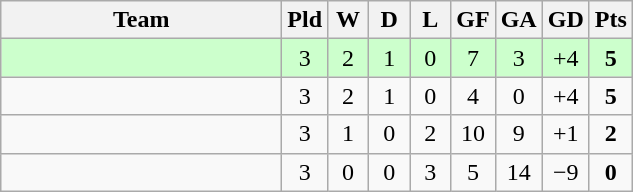<table class="wikitable" style="text-align:center;">
<tr>
<th width=180>Team</th>
<th width=20>Pld</th>
<th width=20>W</th>
<th width=20>D</th>
<th width=20>L</th>
<th width=20>GF</th>
<th width=20>GA</th>
<th width=20>GD</th>
<th width=20>Pts</th>
</tr>
<tr bgcolor="ccffcc">
<td align="left"></td>
<td>3</td>
<td>2</td>
<td>1</td>
<td>0</td>
<td>7</td>
<td>3</td>
<td>+4</td>
<td><strong>5</strong></td>
</tr>
<tr>
<td align="left"></td>
<td>3</td>
<td>2</td>
<td>1</td>
<td>0</td>
<td>4</td>
<td>0</td>
<td>+4</td>
<td><strong>5</strong></td>
</tr>
<tr>
<td align="left"></td>
<td>3</td>
<td>1</td>
<td>0</td>
<td>2</td>
<td>10</td>
<td>9</td>
<td>+1</td>
<td><strong>2</strong></td>
</tr>
<tr>
<td align="left"></td>
<td>3</td>
<td>0</td>
<td>0</td>
<td>3</td>
<td>5</td>
<td>14</td>
<td>−9</td>
<td><strong>0</strong></td>
</tr>
</table>
